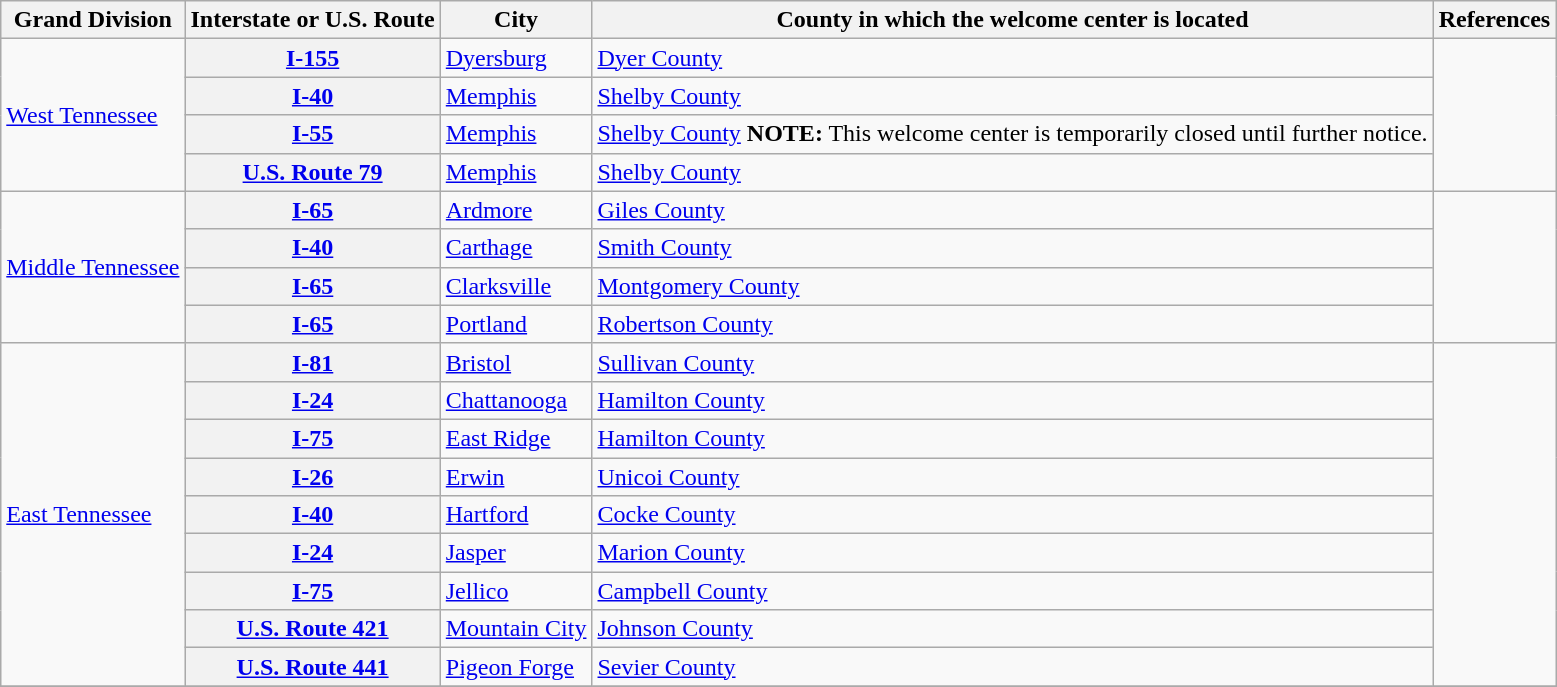<table class="wikitable">
<tr>
<th scope="col">Grand Division</th>
<th scope="col">Interstate or U.S. Route</th>
<th scope="col">City</th>
<th scope="col">County in which the welcome center is located</th>
<th scope="col">References</th>
</tr>
<tr>
<td rowspan=4><a href='#'>West Tennessee</a></td>
<th scope="row"><a href='#'>I-155</a></th>
<td><a href='#'>Dyersburg</a></td>
<td><a href='#'>Dyer County</a></td>
<td rowspan=4></td>
</tr>
<tr>
<th scope="row"><a href='#'>I-40</a></th>
<td><a href='#'>Memphis</a></td>
<td><a href='#'>Shelby County</a></td>
</tr>
<tr>
<th scope="row"><a href='#'>I-55</a></th>
<td><a href='#'>Memphis</a></td>
<td><a href='#'>Shelby County</a> <strong>NOTE:</strong> This welcome center is temporarily closed until further notice.</td>
</tr>
<tr>
<th scope="row"><a href='#'>U.S. Route 79</a></th>
<td><a href='#'>Memphis</a></td>
<td><a href='#'>Shelby County</a></td>
</tr>
<tr>
<td rowspan=4><a href='#'>Middle Tennessee</a></td>
<th scope="row"><a href='#'>I-65</a></th>
<td><a href='#'>Ardmore</a></td>
<td><a href='#'>Giles County</a></td>
<td rowspan=4></td>
</tr>
<tr>
<th scope="row"><a href='#'>I-40</a></th>
<td><a href='#'>Carthage</a></td>
<td><a href='#'>Smith County</a></td>
</tr>
<tr>
<th scope="row"><a href='#'>I-65</a></th>
<td><a href='#'>Clarksville</a></td>
<td><a href='#'>Montgomery County</a></td>
</tr>
<tr>
<th scope="row"><a href='#'>I-65</a></th>
<td><a href='#'>Portland</a></td>
<td><a href='#'>Robertson County</a></td>
</tr>
<tr>
<td rowspan=9><a href='#'>East Tennessee</a></td>
<th scope="row"><a href='#'>I-81</a></th>
<td><a href='#'>Bristol</a></td>
<td><a href='#'>Sullivan County</a></td>
<td rowspan=9></td>
</tr>
<tr>
<th scope="row"><a href='#'>I-24</a></th>
<td><a href='#'>Chattanooga</a></td>
<td><a href='#'>Hamilton County</a></td>
</tr>
<tr>
<th scope="row"><a href='#'>I-75</a></th>
<td><a href='#'>East Ridge</a></td>
<td><a href='#'>Hamilton County</a></td>
</tr>
<tr>
<th scope="row"><a href='#'>I-26</a></th>
<td><a href='#'>Erwin</a></td>
<td><a href='#'>Unicoi County</a></td>
</tr>
<tr>
<th scope="row"><a href='#'>I-40</a></th>
<td><a href='#'>Hartford</a></td>
<td><a href='#'>Cocke County</a></td>
</tr>
<tr>
<th scope="row"><a href='#'>I-24</a></th>
<td><a href='#'>Jasper</a></td>
<td><a href='#'>Marion County</a></td>
</tr>
<tr>
<th scope="row"><a href='#'>I-75</a></th>
<td><a href='#'>Jellico</a></td>
<td><a href='#'>Campbell County</a></td>
</tr>
<tr>
<th scope="row"><a href='#'>U.S. Route 421</a></th>
<td><a href='#'>Mountain City</a></td>
<td><a href='#'>Johnson County</a></td>
</tr>
<tr>
<th scope="row"><a href='#'>U.S. Route 441</a></th>
<td><a href='#'>Pigeon Forge</a></td>
<td><a href='#'>Sevier County</a></td>
</tr>
<tr>
</tr>
</table>
